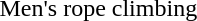<table>
<tr>
<td>Men's rope climbing<br></td>
<td></td>
<td></td>
<td></td>
</tr>
</table>
